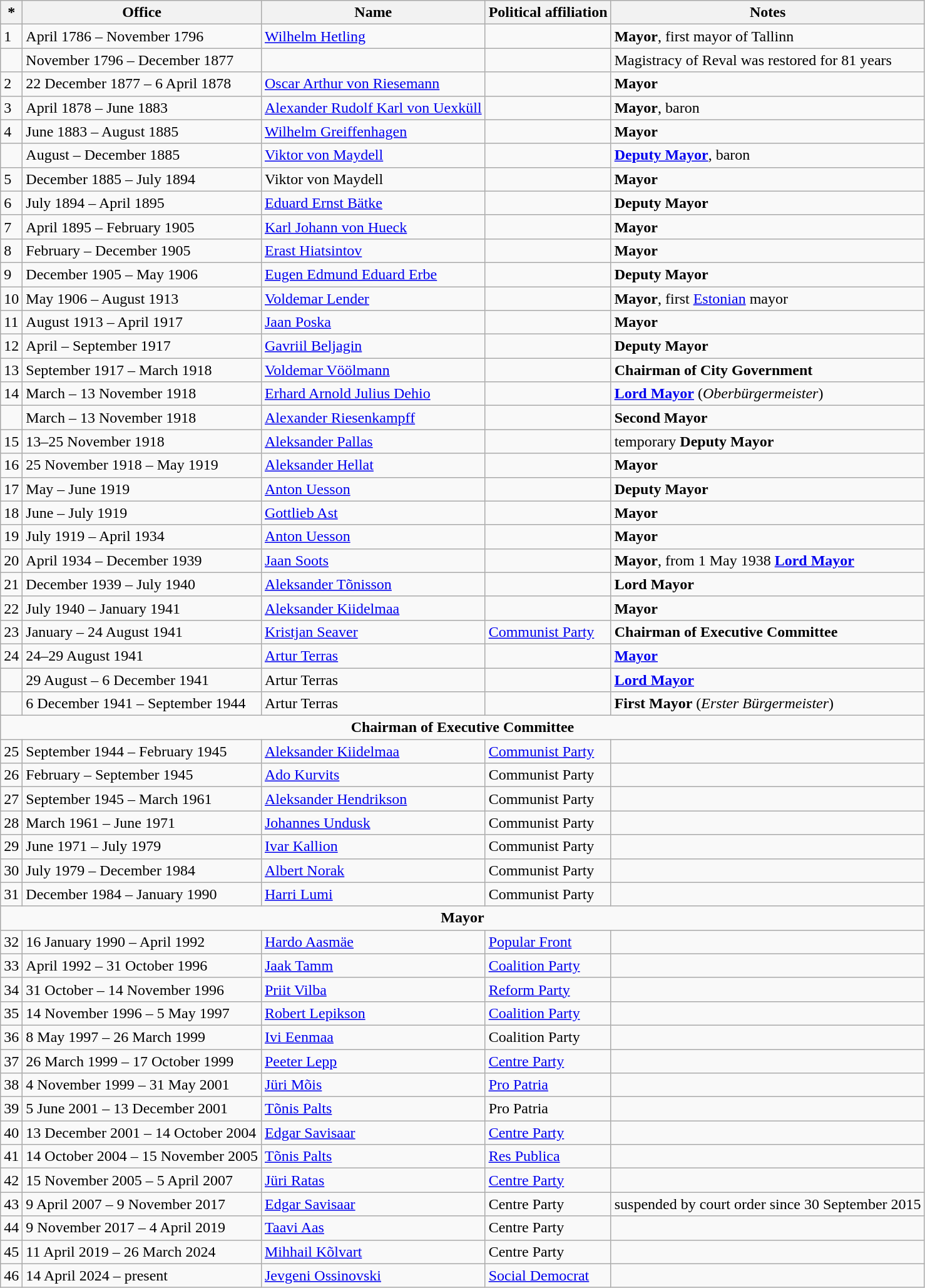<table class="wikitable">
<tr>
<th>*</th>
<th>Office</th>
<th>Name</th>
<th>Political affiliation</th>
<th>Notes</th>
</tr>
<tr>
<td style="text-align: justify">1</td>
<td>April 1786 – November 1796</td>
<td><a href='#'>Wilhelm Hetling</a></td>
<td></td>
<td><strong>Mayor</strong>, first mayor of Tallinn</td>
</tr>
<tr>
<td style="text-align: justify"></td>
<td>November 1796 – December 1877</td>
<td></td>
<td></td>
<td>Magistracy of Reval was restored for 81 years</td>
</tr>
<tr>
<td style="text-align: justify">2</td>
<td>22 December 1877 – 6 April 1878</td>
<td><a href='#'>Oscar Arthur von Riesemann</a></td>
<td></td>
<td><strong>Mayor</strong></td>
</tr>
<tr>
<td style="text-align: justify">3</td>
<td>April 1878 – June 1883</td>
<td><a href='#'>Alexander Rudolf Karl von Uexküll</a></td>
<td></td>
<td><strong>Mayor</strong>, baron</td>
</tr>
<tr>
<td style="text-align: justify">4</td>
<td>June 1883 – August 1885</td>
<td><a href='#'>Wilhelm Greiffenhagen</a></td>
<td></td>
<td><strong>Mayor</strong></td>
</tr>
<tr>
<td style="text-align: justify"></td>
<td>August – December 1885</td>
<td><a href='#'>Viktor von Maydell</a></td>
<td></td>
<td><strong><a href='#'>Deputy Mayor</a></strong>, baron</td>
</tr>
<tr>
<td style="text-align: justify">5</td>
<td>December 1885 – July 1894</td>
<td>Viktor von Maydell</td>
<td></td>
<td><strong>Mayor</strong></td>
</tr>
<tr>
<td style="text-align: justify">6</td>
<td>July 1894 – April 1895</td>
<td><a href='#'>Eduard Ernst Bätke</a></td>
<td></td>
<td><strong>Deputy Mayor</strong></td>
</tr>
<tr>
<td style="text-align: justify">7</td>
<td>April 1895 – February 1905</td>
<td><a href='#'>Karl Johann von Hueck</a></td>
<td></td>
<td><strong>Mayor</strong></td>
</tr>
<tr>
<td style="text-align: justify">8</td>
<td>February – December 1905</td>
<td><a href='#'>Erast Hiatsintov</a></td>
<td></td>
<td><strong>Mayor</strong></td>
</tr>
<tr>
<td style="text-align: justify">9</td>
<td>December 1905 – May 1906</td>
<td><a href='#'>Eugen Edmund Eduard Erbe</a></td>
<td></td>
<td><strong>Deputy Mayor</strong></td>
</tr>
<tr>
<td style="text-align: justify">10</td>
<td>May 1906 – August 1913</td>
<td><a href='#'>Voldemar Lender</a></td>
<td></td>
<td><strong>Mayor</strong>, first <a href='#'>Estonian</a> mayor</td>
</tr>
<tr>
<td style="text-align: justify">11</td>
<td>August 1913 – April 1917</td>
<td><a href='#'>Jaan Poska</a></td>
<td></td>
<td><strong>Mayor</strong></td>
</tr>
<tr>
<td style="text-align: justify">12</td>
<td>April – September 1917</td>
<td><a href='#'>Gavriil Beljagin</a></td>
<td></td>
<td><strong>Deputy Mayor</strong></td>
</tr>
<tr>
<td style="text-align: justify">13</td>
<td>September 1917 – March 1918</td>
<td><a href='#'>Voldemar Vöölmann</a></td>
<td></td>
<td><strong>Chairman of City Government</strong></td>
</tr>
<tr>
<td style="text-align: justify">14</td>
<td>March – 13 November 1918</td>
<td><a href='#'>Erhard Arnold Julius Dehio</a></td>
<td></td>
<td><strong><a href='#'>Lord Mayor</a></strong> (<em>Oberbürgermeister</em>)</td>
</tr>
<tr>
<td style="text-align: justify"></td>
<td>March – 13 November 1918</td>
<td><a href='#'>Alexander Riesenkampff</a></td>
<td></td>
<td><strong>Second Mayor</strong></td>
</tr>
<tr>
<td style="text-align: justify">15</td>
<td>13–25 November 1918</td>
<td><a href='#'>Aleksander Pallas</a></td>
<td></td>
<td>temporary <strong>Deputy Mayor</strong></td>
</tr>
<tr>
<td style="text-align: justify">16</td>
<td>25 November 1918 – May 1919</td>
<td><a href='#'>Aleksander Hellat</a></td>
<td></td>
<td><strong>Mayor</strong></td>
</tr>
<tr>
<td style="text-align: justify">17</td>
<td>May – June 1919</td>
<td><a href='#'>Anton Uesson</a></td>
<td></td>
<td><strong>Deputy Mayor</strong></td>
</tr>
<tr>
<td style="text-align: justify">18</td>
<td>June – July 1919</td>
<td><a href='#'>Gottlieb Ast</a></td>
<td></td>
<td><strong>Mayor</strong></td>
</tr>
<tr>
<td style="text-align: justify">19</td>
<td>July 1919 – April 1934</td>
<td><a href='#'>Anton Uesson</a></td>
<td></td>
<td><strong>Mayor</strong></td>
</tr>
<tr>
<td style="text-align: justify">20</td>
<td>April 1934 – December 1939</td>
<td><a href='#'>Jaan Soots</a></td>
<td></td>
<td><strong>Mayor</strong>, from 1 May 1938 <strong><a href='#'>Lord Mayor</a></strong></td>
</tr>
<tr>
<td style="text-align: justify">21</td>
<td>December 1939 – July 1940</td>
<td><a href='#'>Aleksander Tõnisson</a></td>
<td></td>
<td><strong>Lord Mayor</strong></td>
</tr>
<tr>
<td style="text-align: justify">22</td>
<td>July 1940 – January 1941</td>
<td><a href='#'>Aleksander Kiidelmaa</a></td>
<td></td>
<td><strong>Mayor</strong></td>
</tr>
<tr>
<td style="text-align: justify">23</td>
<td>January – 24 August 1941</td>
<td><a href='#'>Kristjan Seaver</a></td>
<td><a href='#'>Communist Party</a></td>
<td><strong>Chairman of Executive Committee</strong></td>
</tr>
<tr>
<td style="text-align: justify">24</td>
<td>24–29 August 1941</td>
<td><a href='#'>Artur Terras</a></td>
<td></td>
<td><strong><a href='#'>Mayor</a></strong></td>
</tr>
<tr>
<td style="text-align: justify"></td>
<td>29 August – 6 December 1941</td>
<td>Artur Terras</td>
<td></td>
<td><strong><a href='#'>Lord Mayor</a></strong></td>
</tr>
<tr>
<td style="text-align: justify"></td>
<td>6 December 1941 – September 1944</td>
<td>Artur Terras</td>
<td></td>
<td><strong>First Mayor</strong> (<em>Erster Bürgermeister</em>)</td>
</tr>
<tr>
<td colspan=5 align=center><strong>Chairman of Executive Committee</strong></td>
</tr>
<tr>
<td style="text-align: justify">25</td>
<td>September 1944 – February 1945</td>
<td><a href='#'>Aleksander Kiidelmaa</a></td>
<td><a href='#'>Communist Party</a></td>
<td></td>
</tr>
<tr>
<td style="text-align: justify">26</td>
<td>February – September 1945</td>
<td><a href='#'>Ado Kurvits</a></td>
<td>Communist Party</td>
<td></td>
</tr>
<tr>
<td style="text-align: justify">27</td>
<td>September 1945 – March 1961</td>
<td><a href='#'>Aleksander Hendrikson</a></td>
<td>Communist Party</td>
<td></td>
</tr>
<tr>
<td style="text-align: justify">28</td>
<td>March 1961 – June 1971</td>
<td><a href='#'>Johannes Undusk</a></td>
<td>Communist Party</td>
<td></td>
</tr>
<tr>
<td style="text-align: justify">29</td>
<td>June 1971 – July 1979</td>
<td><a href='#'>Ivar Kallion</a></td>
<td>Communist Party</td>
<td></td>
</tr>
<tr>
<td style="text-align: justify">30</td>
<td>July 1979 – December 1984</td>
<td><a href='#'>Albert Norak</a></td>
<td>Communist Party</td>
<td></td>
</tr>
<tr>
<td style="text-align: justify">31</td>
<td>December 1984 – January 1990</td>
<td><a href='#'>Harri Lumi</a></td>
<td>Communist Party</td>
<td></td>
</tr>
<tr>
<td colspan=5 align=center><strong>Mayor</strong></td>
</tr>
<tr>
<td style="text-align: justify">32</td>
<td>16 January 1990 – April 1992</td>
<td><a href='#'>Hardo Aasmäe</a></td>
<td><a href='#'>Popular Front</a></td>
<td></td>
</tr>
<tr>
<td style="text-align: justify">33</td>
<td>April 1992 – 31 October 1996</td>
<td><a href='#'>Jaak Tamm</a></td>
<td><a href='#'>Coalition Party</a></td>
<td></td>
</tr>
<tr>
<td style="text-align: justify">34</td>
<td>31 October – 14 November 1996</td>
<td><a href='#'>Priit Vilba</a></td>
<td><a href='#'>Reform Party</a></td>
<td></td>
</tr>
<tr>
<td style="text-align: justify">35</td>
<td>14 November 1996 – 5 May 1997</td>
<td><a href='#'>Robert Lepikson</a></td>
<td><a href='#'>Coalition Party</a></td>
<td></td>
</tr>
<tr>
<td style="text-align: justify">36</td>
<td>8 May 1997 – 26 March 1999</td>
<td><a href='#'>Ivi Eenmaa</a></td>
<td>Coalition Party</td>
<td></td>
</tr>
<tr>
<td style="text-align: justify">37</td>
<td>26 March 1999 – 17 October 1999</td>
<td><a href='#'>Peeter Lepp</a></td>
<td><a href='#'>Centre Party</a></td>
<td></td>
</tr>
<tr>
<td style="text-align: justify">38</td>
<td>4 November 1999 – 31 May 2001</td>
<td><a href='#'>Jüri Mõis</a></td>
<td><a href='#'>Pro Patria</a></td>
<td></td>
</tr>
<tr>
<td style="text-align: justify">39</td>
<td>5 June 2001 – 13 December 2001</td>
<td><a href='#'>Tõnis Palts</a></td>
<td>Pro Patria</td>
<td></td>
</tr>
<tr>
<td style="text-align: justify">40</td>
<td>13 December 2001 – 14 October 2004</td>
<td><a href='#'>Edgar Savisaar</a></td>
<td><a href='#'>Centre Party</a></td>
<td></td>
</tr>
<tr>
<td style="text-align: justify">41</td>
<td>14 October 2004 – 15 November 2005</td>
<td><a href='#'>Tõnis Palts</a></td>
<td><a href='#'>Res Publica</a></td>
<td></td>
</tr>
<tr>
<td style="text-align: justify">42</td>
<td>15 November 2005 – 5 April 2007</td>
<td><a href='#'>Jüri Ratas</a></td>
<td><a href='#'>Centre Party</a></td>
<td></td>
</tr>
<tr>
<td style="text-align: justify">43</td>
<td>9 April 2007 – 9 November 2017</td>
<td><a href='#'>Edgar Savisaar</a></td>
<td>Centre Party</td>
<td>suspended by court order since 30 September 2015</td>
</tr>
<tr>
<td style="text-align: justify">44</td>
<td>9 November 2017 – 4 April 2019</td>
<td><a href='#'>Taavi Aas</a></td>
<td>Centre Party</td>
<td></td>
</tr>
<tr>
<td style="text-align: justify">45</td>
<td>11 April 2019 – 26 March 2024</td>
<td><a href='#'>Mihhail Kõlvart</a></td>
<td>Centre Party</td>
<td></td>
</tr>
<tr>
<td>46</td>
<td>14 April 2024 – present</td>
<td><a href='#'>Jevgeni Ossinovski</a></td>
<td><a href='#'>Social Democrat</a></td>
<td></td>
</tr>
</table>
